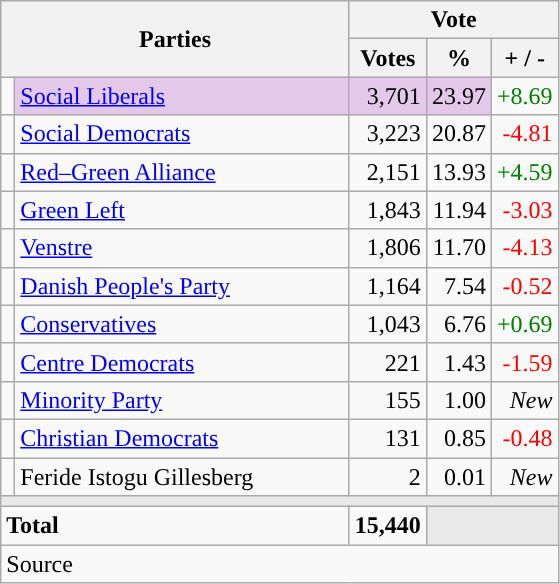<table class="wikitable" style="text-align:right;">
<tr>
<th style="text-align:centre;" rowspan="2" colspan="2" width="225">Parties</th>
<th colspan="3">Vote</th>
</tr>
<tr>
<th width="15">Votes</th>
<th width="15">%</th>
<th width="15">+ / -</th>
</tr>
<tr>
<td width="2" style="color:inherit;background:"></td>
<td bgcolor=#e3c8e9  align="left"><a href='#'>Social Liberals</a></td>
<td bgcolor=#e3c8e9>3,701</td>
<td bgcolor=#e3c8e9>23.97</td>
<td style=color:green;>+8.69</td>
</tr>
<tr>
<td width="2" style="color:inherit;background:"></td>
<td align="left"><a href='#'>Social Democrats</a></td>
<td>3,223</td>
<td>20.87</td>
<td style=color:red;>-4.81</td>
</tr>
<tr>
<td width="2" style="color:inherit;background:"></td>
<td align="left"><a href='#'>Red–Green Alliance</a></td>
<td>2,151</td>
<td>13.93</td>
<td style=color:green;>+4.59</td>
</tr>
<tr>
<td width="2" style="color:inherit;background:"></td>
<td align="left"><a href='#'>Green Left</a></td>
<td>1,843</td>
<td>11.94</td>
<td style=color:red;>-3.03</td>
</tr>
<tr>
<td width="2" style="color:inherit;background:"></td>
<td align="left"><a href='#'>Venstre</a></td>
<td>1,806</td>
<td>11.70</td>
<td style=color:red;>-4.13</td>
</tr>
<tr>
<td width="2" style="color:inherit;background:"></td>
<td align="left"><a href='#'>Danish People's Party</a></td>
<td>1,164</td>
<td>7.54</td>
<td style=color:red;>-0.52</td>
</tr>
<tr>
<td width="2" style="color:inherit;background:"></td>
<td align="left"><a href='#'>Conservatives</a></td>
<td>1,043</td>
<td>6.76</td>
<td style=color:green;>+0.69</td>
</tr>
<tr>
<td width="2" style="color:inherit;background:"></td>
<td align="left"><a href='#'>Centre Democrats</a></td>
<td>221</td>
<td>1.43</td>
<td style=color:red;>-1.59</td>
</tr>
<tr>
<td width="2" style="color:inherit;background:"></td>
<td align="left"><a href='#'>Minority Party</a></td>
<td>155</td>
<td>1.00</td>
<td><em>New</em></td>
</tr>
<tr>
<td width="2" style="color:inherit;background:"></td>
<td align="left"><a href='#'>Christian Democrats</a></td>
<td>131</td>
<td>0.85</td>
<td style=color:red;>-0.48</td>
</tr>
<tr>
<td width="2" style="color:inherit;background:"></td>
<td align="left">Feride Istogu Gillesberg</td>
<td>2</td>
<td>0.01</td>
<td><em>New</em></td>
</tr>
<tr>
<td colspan="7" bgcolor="#E9E9E9"></td>
</tr>
<tr>
<td align="left" colspan="2"><strong>Total</strong></td>
<td><strong>15,440</strong></td>
<td bgcolor="#E9E9E9" colspan="2"></td>
</tr>
<tr>
<td align="left" colspan="6">Source</td>
</tr>
</table>
